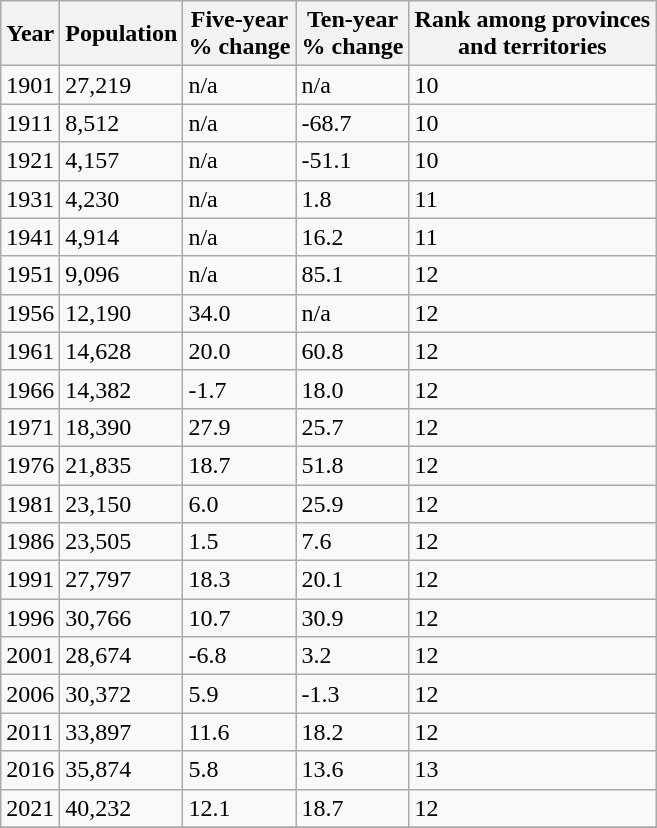<table class="wikitable">
<tr>
<th>Year</th>
<th>Population</th>
<th>Five-year<br>% change</th>
<th>Ten-year<br>% change</th>
<th>Rank among provinces<br>and territories</th>
</tr>
<tr>
<td>1901</td>
<td>27,219</td>
<td>n/a</td>
<td>n/a</td>
<td>10</td>
</tr>
<tr>
<td>1911</td>
<td>8,512</td>
<td>n/a</td>
<td>-68.7</td>
<td>10</td>
</tr>
<tr>
<td>1921</td>
<td>4,157</td>
<td>n/a</td>
<td>-51.1</td>
<td>10</td>
</tr>
<tr>
<td>1931</td>
<td>4,230</td>
<td>n/a</td>
<td>1.8</td>
<td>11</td>
</tr>
<tr>
<td>1941</td>
<td>4,914</td>
<td>n/a</td>
<td>16.2</td>
<td>11</td>
</tr>
<tr>
<td>1951</td>
<td>9,096</td>
<td>n/a</td>
<td>85.1</td>
<td>12</td>
</tr>
<tr>
<td>1956</td>
<td>12,190</td>
<td>34.0</td>
<td>n/a</td>
<td>12</td>
</tr>
<tr>
<td>1961</td>
<td>14,628</td>
<td>20.0</td>
<td>60.8</td>
<td>12</td>
</tr>
<tr>
<td>1966</td>
<td>14,382</td>
<td>-1.7</td>
<td>18.0</td>
<td>12</td>
</tr>
<tr>
<td>1971</td>
<td>18,390</td>
<td>27.9</td>
<td>25.7</td>
<td>12</td>
</tr>
<tr>
<td>1976</td>
<td>21,835</td>
<td>18.7</td>
<td>51.8</td>
<td>12</td>
</tr>
<tr>
<td>1981</td>
<td>23,150</td>
<td>6.0</td>
<td>25.9</td>
<td>12</td>
</tr>
<tr>
<td>1986</td>
<td>23,505</td>
<td>1.5</td>
<td>7.6</td>
<td>12</td>
</tr>
<tr>
<td>1991</td>
<td>27,797</td>
<td>18.3</td>
<td>20.1</td>
<td>12</td>
</tr>
<tr>
<td>1996</td>
<td>30,766</td>
<td>10.7</td>
<td>30.9</td>
<td>12</td>
</tr>
<tr>
<td>2001</td>
<td>28,674</td>
<td>-6.8</td>
<td>3.2</td>
<td>12</td>
</tr>
<tr>
<td>2006</td>
<td>30,372</td>
<td>5.9</td>
<td>-1.3</td>
<td>12</td>
</tr>
<tr>
<td>2011</td>
<td>33,897</td>
<td>11.6</td>
<td>18.2</td>
<td>12</td>
</tr>
<tr>
<td>2016</td>
<td>35,874</td>
<td>5.8</td>
<td>13.6</td>
<td>13</td>
</tr>
<tr>
<td>2021</td>
<td>40,232</td>
<td>12.1</td>
<td>18.7</td>
<td>12</td>
</tr>
<tr>
</tr>
</table>
